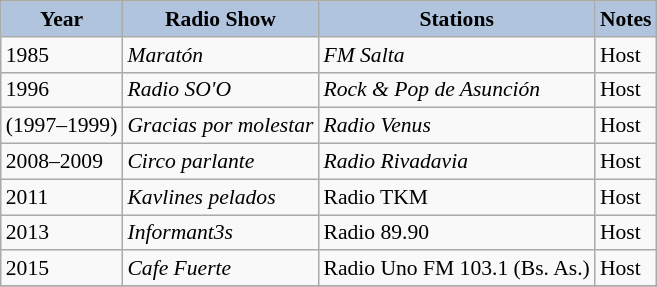<table class="wikitable" style="font-size: 90%;" ;>
<tr style="text-align:center;">
<th style="background:#B0C4DE;">Year</th>
<th style="background:#B0C4DE;">Radio Show</th>
<th style="background:#B0C4DE;">Stations</th>
<th style="background:#B0C4DE;">Notes</th>
</tr>
<tr>
<td>1985</td>
<td><em>Maratón</em></td>
<td><em>FM Salta</em></td>
<td>Host</td>
</tr>
<tr>
<td>1996</td>
<td><em>Radio SO'O</em></td>
<td><em>Rock & Pop de Asunción</em></td>
<td>Host</td>
</tr>
<tr>
<td>(1997–1999)</td>
<td><em>Gracias por molestar</em></td>
<td><em>Radio Venus</em></td>
<td>Host</td>
</tr>
<tr>
<td>2008–2009</td>
<td><em>Circo parlante</em></td>
<td><em>Radio Rivadavia</em></td>
<td>Host</td>
</tr>
<tr>
<td>2011</td>
<td><em>Kavlines pelados</em></td>
<td>Radio TKM</td>
<td>Host</td>
</tr>
<tr>
<td>2013</td>
<td><em>Informant3s</em></td>
<td>Radio 89.90</td>
<td>Host</td>
</tr>
<tr>
<td>2015</td>
<td><em>Cafe Fuerte</em></td>
<td>Radio Uno FM 103.1 (Bs. As.)</td>
<td>Host</td>
</tr>
<tr>
</tr>
</table>
